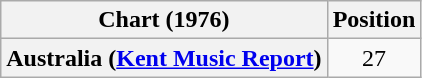<table class="wikitable sortable plainrowheaders" style="text-align:center">
<tr>
<th>Chart (1976)</th>
<th>Position</th>
</tr>
<tr>
<th scope="row">Australia (<a href='#'>Kent Music Report</a>)</th>
<td>27</td>
</tr>
</table>
